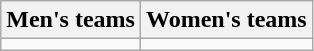<table class="wikitable floatright">
<tr>
<th>Men's teams</th>
<th>Women's teams</th>
</tr>
<tr>
<td></td>
<td></td>
</tr>
</table>
